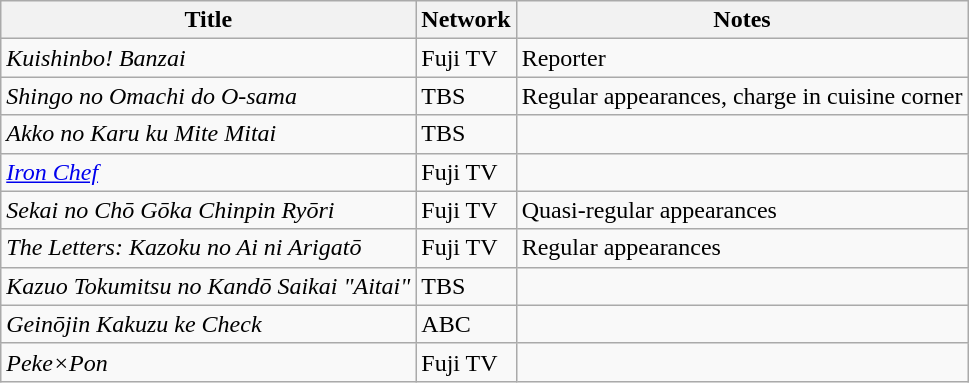<table class="wikitable">
<tr>
<th>Title</th>
<th>Network</th>
<th>Notes</th>
</tr>
<tr>
<td><em>Kuishinbo! Banzai</em></td>
<td>Fuji TV</td>
<td>Reporter</td>
</tr>
<tr>
<td><em>Shingo no Omachi do O-sama</em></td>
<td>TBS</td>
<td>Regular appearances, charge in cuisine corner</td>
</tr>
<tr>
<td><em>Akko no Karu ku Mite Mitai</em></td>
<td>TBS</td>
<td></td>
</tr>
<tr>
<td><em><a href='#'>Iron Chef</a></em></td>
<td>Fuji TV</td>
<td></td>
</tr>
<tr>
<td><em>Sekai no Chō Gōka Chinpin Ryōri</em></td>
<td>Fuji TV</td>
<td>Quasi-regular appearances</td>
</tr>
<tr>
<td><em>The Letters: Kazoku no Ai ni Arigatō</em></td>
<td>Fuji TV</td>
<td>Regular appearances</td>
</tr>
<tr>
<td><em>Kazuo Tokumitsu no Kandō Saikai "Aitai"</em></td>
<td>TBS</td>
<td></td>
</tr>
<tr>
<td><em>Geinōjin Kakuzu ke Check</em></td>
<td>ABC</td>
<td></td>
</tr>
<tr>
<td><em>Peke×Pon</em></td>
<td>Fuji TV</td>
<td></td>
</tr>
</table>
